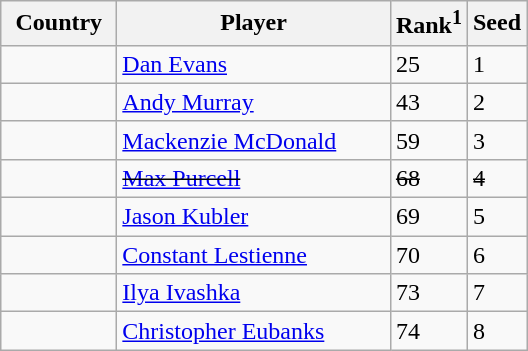<table class="sortable wikitable">
<tr>
<th width="70">Country</th>
<th width="175">Player</th>
<th>Rank<sup>1</sup></th>
<th>Seed</th>
</tr>
<tr>
<td></td>
<td><a href='#'>Dan Evans</a></td>
<td>25</td>
<td>1</td>
</tr>
<tr>
<td></td>
<td><a href='#'>Andy Murray</a></td>
<td>43</td>
<td>2</td>
</tr>
<tr>
<td></td>
<td><a href='#'>Mackenzie McDonald</a></td>
<td>59</td>
<td>3</td>
</tr>
<tr>
<td><s></s></td>
<td><s><a href='#'>Max Purcell</a></s></td>
<td><s>68</s></td>
<td><s>4</s></td>
</tr>
<tr>
<td></td>
<td><a href='#'>Jason Kubler</a></td>
<td>69</td>
<td>5</td>
</tr>
<tr>
<td></td>
<td><a href='#'>Constant Lestienne</a></td>
<td>70</td>
<td>6</td>
</tr>
<tr>
<td></td>
<td><a href='#'>Ilya Ivashka</a></td>
<td>73</td>
<td>7</td>
</tr>
<tr>
<td></td>
<td><a href='#'>Christopher Eubanks</a></td>
<td>74</td>
<td>8</td>
</tr>
</table>
